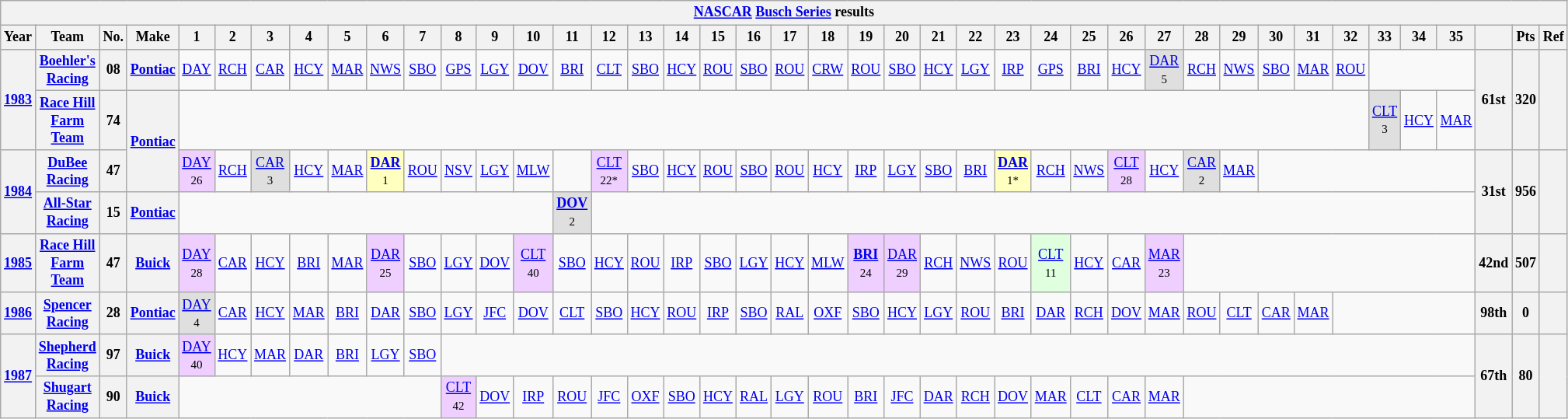<table class="wikitable" style="text-align:center; font-size:75%">
<tr>
<th colspan=42><a href='#'>NASCAR</a> <a href='#'>Busch Series</a> results</th>
</tr>
<tr>
<th>Year</th>
<th>Team</th>
<th>No.</th>
<th>Make</th>
<th>1</th>
<th>2</th>
<th>3</th>
<th>4</th>
<th>5</th>
<th>6</th>
<th>7</th>
<th>8</th>
<th>9</th>
<th>10</th>
<th>11</th>
<th>12</th>
<th>13</th>
<th>14</th>
<th>15</th>
<th>16</th>
<th>17</th>
<th>18</th>
<th>19</th>
<th>20</th>
<th>21</th>
<th>22</th>
<th>23</th>
<th>24</th>
<th>25</th>
<th>26</th>
<th>27</th>
<th>28</th>
<th>29</th>
<th>30</th>
<th>31</th>
<th>32</th>
<th>33</th>
<th>34</th>
<th>35</th>
<th></th>
<th>Pts</th>
<th>Ref</th>
</tr>
<tr>
<th rowspan=2><a href='#'>1983</a></th>
<th><a href='#'>Boehler's Racing</a></th>
<th>08</th>
<th><a href='#'>Pontiac</a></th>
<td><a href='#'>DAY</a></td>
<td><a href='#'>RCH</a></td>
<td><a href='#'>CAR</a></td>
<td><a href='#'>HCY</a></td>
<td><a href='#'>MAR</a></td>
<td><a href='#'>NWS</a></td>
<td><a href='#'>SBO</a></td>
<td><a href='#'>GPS</a></td>
<td><a href='#'>LGY</a></td>
<td><a href='#'>DOV</a></td>
<td><a href='#'>BRI</a></td>
<td><a href='#'>CLT</a></td>
<td><a href='#'>SBO</a></td>
<td><a href='#'>HCY</a></td>
<td><a href='#'>ROU</a></td>
<td><a href='#'>SBO</a></td>
<td><a href='#'>ROU</a></td>
<td><a href='#'>CRW</a></td>
<td><a href='#'>ROU</a></td>
<td><a href='#'>SBO</a></td>
<td><a href='#'>HCY</a></td>
<td><a href='#'>LGY</a></td>
<td><a href='#'>IRP</a></td>
<td><a href='#'>GPS</a></td>
<td><a href='#'>BRI</a></td>
<td><a href='#'>HCY</a></td>
<td style="background:#DFDFDF;"><a href='#'>DAR</a><br><small>5</small></td>
<td><a href='#'>RCH</a></td>
<td><a href='#'>NWS</a></td>
<td><a href='#'>SBO</a></td>
<td><a href='#'>MAR</a></td>
<td><a href='#'>ROU</a></td>
<td colspan=3></td>
<th rowspan=2>61st</th>
<th rowspan=2>320</th>
<th rowspan=2></th>
</tr>
<tr>
<th><a href='#'>Race Hill Farm Team</a></th>
<th>74</th>
<th rowspan=2><a href='#'>Pontiac</a></th>
<td colspan=32></td>
<td style="background:#DFDFDF;"><a href='#'>CLT</a><br><small>3</small></td>
<td><a href='#'>HCY</a></td>
<td><a href='#'>MAR</a></td>
</tr>
<tr>
<th rowspan=2><a href='#'>1984</a></th>
<th><a href='#'>DuBee Racing</a></th>
<th>47</th>
<td style="background:#EFCFFF;"><a href='#'>DAY</a><br><small>26</small></td>
<td><a href='#'>RCH</a></td>
<td style="background:#DFDFDF;"><a href='#'>CAR</a><br><small>3</small></td>
<td><a href='#'>HCY</a></td>
<td><a href='#'>MAR</a></td>
<td style="background:#FFFFBF;"><strong><a href='#'>DAR</a></strong><br><small>1</small></td>
<td><a href='#'>ROU</a></td>
<td><a href='#'>NSV</a></td>
<td><a href='#'>LGY</a></td>
<td><a href='#'>MLW</a></td>
<td></td>
<td style="background:#EFCFFF;"><a href='#'>CLT</a><br><small>22*</small></td>
<td><a href='#'>SBO</a></td>
<td><a href='#'>HCY</a></td>
<td><a href='#'>ROU</a></td>
<td><a href='#'>SBO</a></td>
<td><a href='#'>ROU</a></td>
<td><a href='#'>HCY</a></td>
<td><a href='#'>IRP</a></td>
<td><a href='#'>LGY</a></td>
<td><a href='#'>SBO</a></td>
<td><a href='#'>BRI</a></td>
<td style="background:#FFFFBF;"><strong><a href='#'>DAR</a></strong><br><small>1*</small></td>
<td><a href='#'>RCH</a></td>
<td><a href='#'>NWS</a></td>
<td style="background:#EFCFFF;"><a href='#'>CLT</a><br><small>28</small></td>
<td><a href='#'>HCY</a></td>
<td style="background:#DFDFDF;"><a href='#'>CAR</a><br><small>2</small></td>
<td><a href='#'>MAR</a></td>
<td colspan=6></td>
<th rowspan=2>31st</th>
<th rowspan=2>956</th>
<th rowspan=2></th>
</tr>
<tr>
<th><a href='#'>All-Star Racing</a></th>
<th>15</th>
<th><a href='#'>Pontiac</a></th>
<td colspan=10></td>
<td style="background:#DFDFDF;"><strong><a href='#'>DOV</a></strong><br><small>2</small></td>
<td colspan=24></td>
</tr>
<tr>
<th><a href='#'>1985</a></th>
<th><a href='#'>Race Hill Farm Team</a></th>
<th>47</th>
<th><a href='#'>Buick</a></th>
<td style="background:#EFCFFF;"><a href='#'>DAY</a><br><small>28</small></td>
<td><a href='#'>CAR</a></td>
<td><a href='#'>HCY</a></td>
<td><a href='#'>BRI</a></td>
<td><a href='#'>MAR</a></td>
<td style="background:#EFCFFF;"><a href='#'>DAR</a><br><small>25</small></td>
<td><a href='#'>SBO</a></td>
<td><a href='#'>LGY</a></td>
<td><a href='#'>DOV</a></td>
<td style="background:#EFCFFF;"><a href='#'>CLT</a><br><small>40</small></td>
<td><a href='#'>SBO</a></td>
<td><a href='#'>HCY</a></td>
<td><a href='#'>ROU</a></td>
<td><a href='#'>IRP</a></td>
<td><a href='#'>SBO</a></td>
<td><a href='#'>LGY</a></td>
<td><a href='#'>HCY</a></td>
<td><a href='#'>MLW</a></td>
<td style="background:#EFCFFF;"><strong><a href='#'>BRI</a></strong><br><small>24</small></td>
<td style="background:#EFCFFF;"><a href='#'>DAR</a><br><small>29</small></td>
<td><a href='#'>RCH</a></td>
<td><a href='#'>NWS</a></td>
<td><a href='#'>ROU</a></td>
<td style="background:#DFFFDF;"><a href='#'>CLT</a><br><small>11</small></td>
<td><a href='#'>HCY</a></td>
<td><a href='#'>CAR</a></td>
<td style="background:#EFCFFF;"><a href='#'>MAR</a><br><small>23</small></td>
<td colspan=8></td>
<th>42nd</th>
<th>507</th>
<th></th>
</tr>
<tr>
<th><a href='#'>1986</a></th>
<th><a href='#'>Spencer Racing</a></th>
<th>28</th>
<th><a href='#'>Pontiac</a></th>
<td style="background:#DFDFDF;"><a href='#'>DAY</a><br><small>4</small></td>
<td><a href='#'>CAR</a></td>
<td><a href='#'>HCY</a></td>
<td><a href='#'>MAR</a></td>
<td><a href='#'>BRI</a></td>
<td><a href='#'>DAR</a></td>
<td><a href='#'>SBO</a></td>
<td><a href='#'>LGY</a></td>
<td><a href='#'>JFC</a></td>
<td><a href='#'>DOV</a></td>
<td><a href='#'>CLT</a></td>
<td><a href='#'>SBO</a></td>
<td><a href='#'>HCY</a></td>
<td><a href='#'>ROU</a></td>
<td><a href='#'>IRP</a></td>
<td><a href='#'>SBO</a></td>
<td><a href='#'>RAL</a></td>
<td><a href='#'>OXF</a></td>
<td><a href='#'>SBO</a></td>
<td><a href='#'>HCY</a></td>
<td><a href='#'>LGY</a></td>
<td><a href='#'>ROU</a></td>
<td><a href='#'>BRI</a></td>
<td><a href='#'>DAR</a></td>
<td><a href='#'>RCH</a></td>
<td><a href='#'>DOV</a></td>
<td><a href='#'>MAR</a></td>
<td><a href='#'>ROU</a></td>
<td><a href='#'>CLT</a></td>
<td><a href='#'>CAR</a></td>
<td><a href='#'>MAR</a></td>
<td colspan=4></td>
<th>98th</th>
<th>0</th>
<th></th>
</tr>
<tr>
<th rowspan=2><a href='#'>1987</a></th>
<th><a href='#'>Shepherd Racing</a></th>
<th>97</th>
<th><a href='#'>Buick</a></th>
<td style="background:#EFCFFF;"><a href='#'>DAY</a><br><small>40</small></td>
<td><a href='#'>HCY</a></td>
<td><a href='#'>MAR</a></td>
<td><a href='#'>DAR</a></td>
<td><a href='#'>BRI</a></td>
<td><a href='#'>LGY</a></td>
<td><a href='#'>SBO</a></td>
<td colspan=28></td>
<th rowspan=2>67th</th>
<th rowspan=2>80</th>
<th rowspan=2></th>
</tr>
<tr>
<th><a href='#'>Shugart Racing</a></th>
<th>90</th>
<th><a href='#'>Buick</a></th>
<td colspan=7></td>
<td style="background:#EFCFFF;"><a href='#'>CLT</a><br><small>42</small></td>
<td><a href='#'>DOV</a></td>
<td><a href='#'>IRP</a></td>
<td><a href='#'>ROU</a></td>
<td><a href='#'>JFC</a></td>
<td><a href='#'>OXF</a></td>
<td><a href='#'>SBO</a></td>
<td><a href='#'>HCY</a></td>
<td><a href='#'>RAL</a></td>
<td><a href='#'>LGY</a></td>
<td><a href='#'>ROU</a></td>
<td><a href='#'>BRI</a></td>
<td><a href='#'>JFC</a></td>
<td><a href='#'>DAR</a></td>
<td><a href='#'>RCH</a></td>
<td><a href='#'>DOV</a></td>
<td><a href='#'>MAR</a></td>
<td><a href='#'>CLT</a></td>
<td><a href='#'>CAR</a></td>
<td><a href='#'>MAR</a></td>
<td colspan=8></td>
</tr>
</table>
